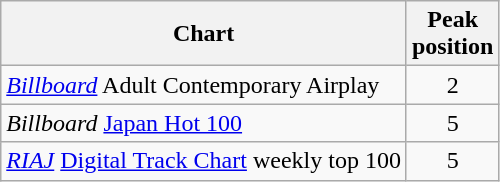<table class="wikitable">
<tr>
<th>Chart</th>
<th>Peak<br>position</th>
</tr>
<tr>
<td><em><a href='#'>Billboard</a></em> Adult Contemporary Airplay</td>
<td align="center">2</td>
</tr>
<tr>
<td><em>Billboard</em> <a href='#'>Japan Hot 100</a></td>
<td align="center">5</td>
</tr>
<tr>
<td><em><a href='#'>RIAJ</a></em> <a href='#'>Digital Track Chart</a> weekly top 100</td>
<td align="center">5</td>
</tr>
</table>
